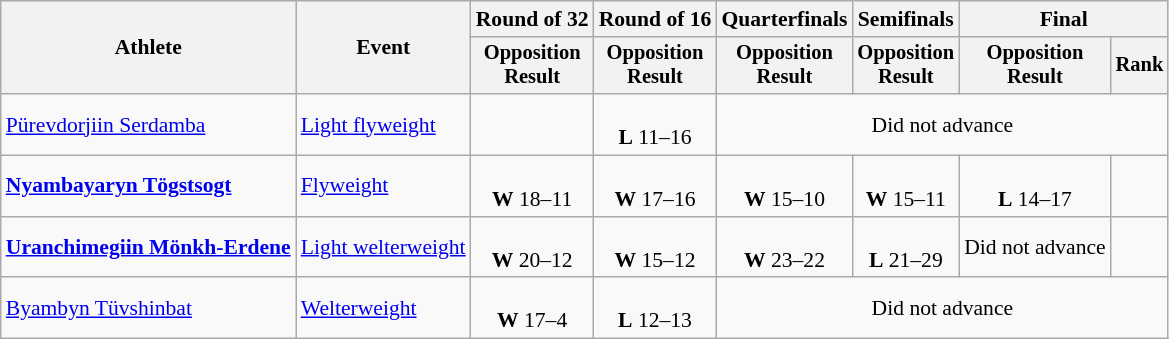<table class="wikitable" style="font-size:90%">
<tr>
<th rowspan="2">Athlete</th>
<th rowspan="2">Event</th>
<th>Round of 32</th>
<th>Round of 16</th>
<th>Quarterfinals</th>
<th>Semifinals</th>
<th colspan=2>Final</th>
</tr>
<tr style="font-size:95%">
<th>Opposition<br>Result</th>
<th>Opposition<br>Result</th>
<th>Opposition<br>Result</th>
<th>Opposition<br>Result</th>
<th>Opposition<br>Result</th>
<th>Rank</th>
</tr>
<tr align=center>
<td align=left><a href='#'>Pürevdorjiin Serdamba</a></td>
<td align=left><a href='#'>Light flyweight</a></td>
<td></td>
<td><br><strong>L</strong> 11–16</td>
<td colspan=4>Did not advance</td>
</tr>
<tr align=center>
<td align=left><strong><a href='#'>Nyambayaryn Tögstsogt</a></strong></td>
<td align=left><a href='#'>Flyweight</a></td>
<td><br><strong>W</strong> 18–11</td>
<td><br><strong>W</strong> 17–16</td>
<td><br><strong>W</strong> 15–10</td>
<td><br><strong>W</strong> 15–11</td>
<td><br><strong>L</strong> 14–17</td>
<td></td>
</tr>
<tr align=center>
<td align=left><strong><a href='#'>Uranchimegiin Mönkh-Erdene</a></strong></td>
<td align=left><a href='#'>Light welterweight</a></td>
<td><br><strong>W</strong> 20–12</td>
<td><br><strong>W</strong> 15–12</td>
<td><br><strong>W</strong> 23–22</td>
<td><br><strong>L</strong> 21–29</td>
<td>Did not advance</td>
<td></td>
</tr>
<tr align=center>
<td align=left><a href='#'>Byambyn Tüvshinbat</a></td>
<td align=left><a href='#'>Welterweight</a></td>
<td><br><strong>W</strong> 17–4</td>
<td><br><strong>L</strong> 12–13</td>
<td colspan=4>Did not advance</td>
</tr>
</table>
